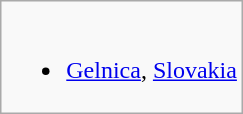<table class="wikitable">
<tr valign="top">
<td><br><ul><li> <a href='#'>Gelnica</a>, <a href='#'>Slovakia</a></li></ul></td>
</tr>
</table>
